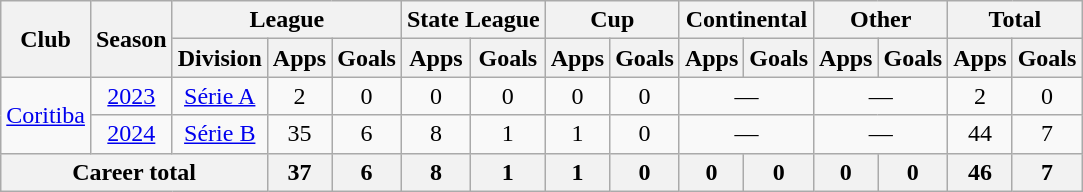<table class="wikitable" style="text-align: center;">
<tr>
<th rowspan="2">Club</th>
<th rowspan="2">Season</th>
<th colspan="3">League</th>
<th colspan="2">State League</th>
<th colspan="2">Cup</th>
<th colspan="2">Continental</th>
<th colspan="2">Other</th>
<th colspan="2">Total</th>
</tr>
<tr>
<th>Division</th>
<th>Apps</th>
<th>Goals</th>
<th>Apps</th>
<th>Goals</th>
<th>Apps</th>
<th>Goals</th>
<th>Apps</th>
<th>Goals</th>
<th>Apps</th>
<th>Goals</th>
<th>Apps</th>
<th>Goals</th>
</tr>
<tr>
<td rowspan="2" valign="center"><a href='#'>Coritiba</a></td>
<td><a href='#'>2023</a></td>
<td><a href='#'>Série A</a></td>
<td>2</td>
<td>0</td>
<td>0</td>
<td>0</td>
<td>0</td>
<td>0</td>
<td colspan="2">—</td>
<td colspan="2">—</td>
<td>2</td>
<td>0</td>
</tr>
<tr>
<td><a href='#'>2024</a></td>
<td><a href='#'>Série B</a></td>
<td>35</td>
<td>6</td>
<td>8</td>
<td>1</td>
<td>1</td>
<td>0</td>
<td colspan="2">—</td>
<td colspan="2">—</td>
<td>44</td>
<td>7</td>
</tr>
<tr>
<th colspan="3"><strong>Career total</strong></th>
<th>37</th>
<th>6</th>
<th>8</th>
<th>1</th>
<th>1</th>
<th>0</th>
<th>0</th>
<th>0</th>
<th>0</th>
<th>0</th>
<th>46</th>
<th>7</th>
</tr>
</table>
